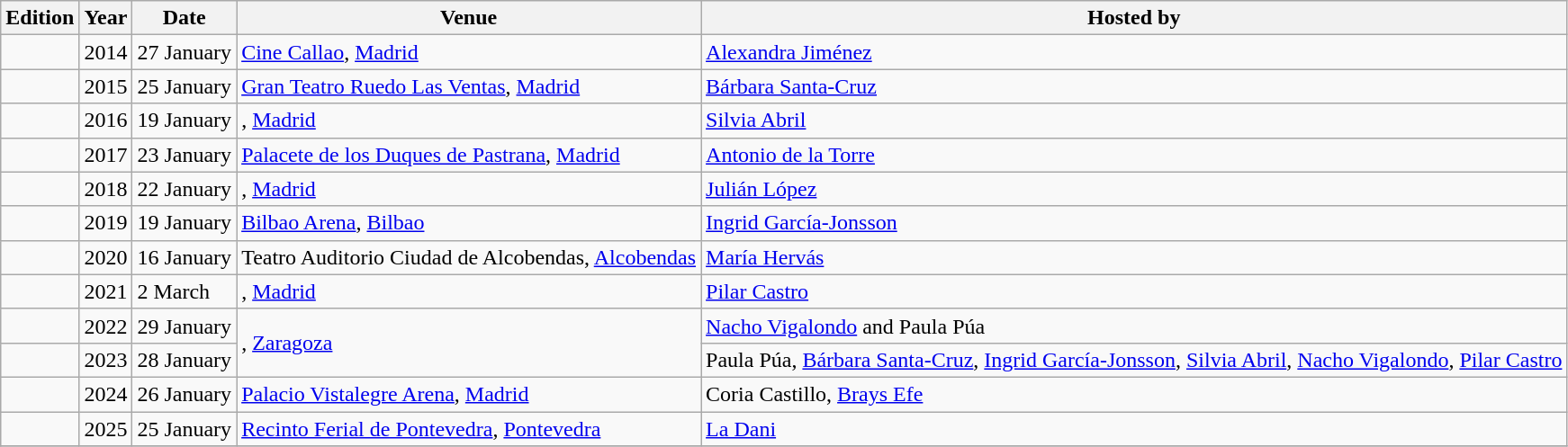<table class="wikitable sortable" border="1">
<tr>
<th>Edition</th>
<th>Year</th>
<th>Date</th>
<th>Venue</th>
<th>Hosted by</th>
</tr>
<tr>
<td></td>
<td>2014</td>
<td>27 January</td>
<td><a href='#'>Cine Callao</a>, <a href='#'>Madrid</a></td>
<td><a href='#'>Alexandra Jiménez</a></td>
</tr>
<tr>
<td></td>
<td>2015</td>
<td>25 January</td>
<td><a href='#'>Gran Teatro Ruedo Las Ventas</a>, <a href='#'>Madrid</a></td>
<td><a href='#'>Bárbara Santa-Cruz</a></td>
</tr>
<tr>
<td></td>
<td>2016</td>
<td>19 January</td>
<td>, <a href='#'>Madrid</a></td>
<td><a href='#'>Silvia Abril</a></td>
</tr>
<tr>
<td></td>
<td>2017</td>
<td>23 January</td>
<td><a href='#'>Palacete de los Duques de Pastrana</a>, <a href='#'>Madrid</a></td>
<td><a href='#'>Antonio de la Torre</a></td>
</tr>
<tr>
<td></td>
<td>2018</td>
<td>22 January</td>
<td>, <a href='#'>Madrid</a></td>
<td><a href='#'>Julián López</a></td>
</tr>
<tr>
<td></td>
<td>2019</td>
<td>19 January</td>
<td><a href='#'>Bilbao Arena</a>, <a href='#'>Bilbao</a></td>
<td><a href='#'>Ingrid García-Jonsson</a></td>
</tr>
<tr>
<td></td>
<td>2020</td>
<td>16 January</td>
<td>Teatro Auditorio Ciudad de Alcobendas, <a href='#'>Alcobendas</a></td>
<td><a href='#'>María Hervás</a></td>
</tr>
<tr>
<td></td>
<td>2021</td>
<td>2 March</td>
<td>, <a href='#'>Madrid</a></td>
<td><a href='#'>Pilar Castro</a></td>
</tr>
<tr>
<td></td>
<td>2022</td>
<td>29 January</td>
<td rowspan="2">, <a href='#'>Zaragoza</a></td>
<td><a href='#'>Nacho Vigalondo</a> and Paula Púa</td>
</tr>
<tr>
<td></td>
<td>2023</td>
<td>28 January</td>
<td>Paula Púa, <a href='#'>Bárbara Santa-Cruz</a>, <a href='#'>Ingrid García-Jonsson</a>, <a href='#'>Silvia Abril</a>, <a href='#'>Nacho Vigalondo</a>, <a href='#'>Pilar Castro</a></td>
</tr>
<tr>
<td></td>
<td>2024</td>
<td>26 January</td>
<td><a href='#'>Palacio Vistalegre Arena</a>, <a href='#'>Madrid</a></td>
<td>Coria Castillo, <a href='#'>Brays Efe</a></td>
</tr>
<tr>
<td></td>
<td>2025</td>
<td>25 January</td>
<td><a href='#'>Recinto Ferial de Pontevedra</a>, <a href='#'>Pontevedra</a></td>
<td><a href='#'>La Dani</a></td>
</tr>
<tr>
</tr>
</table>
